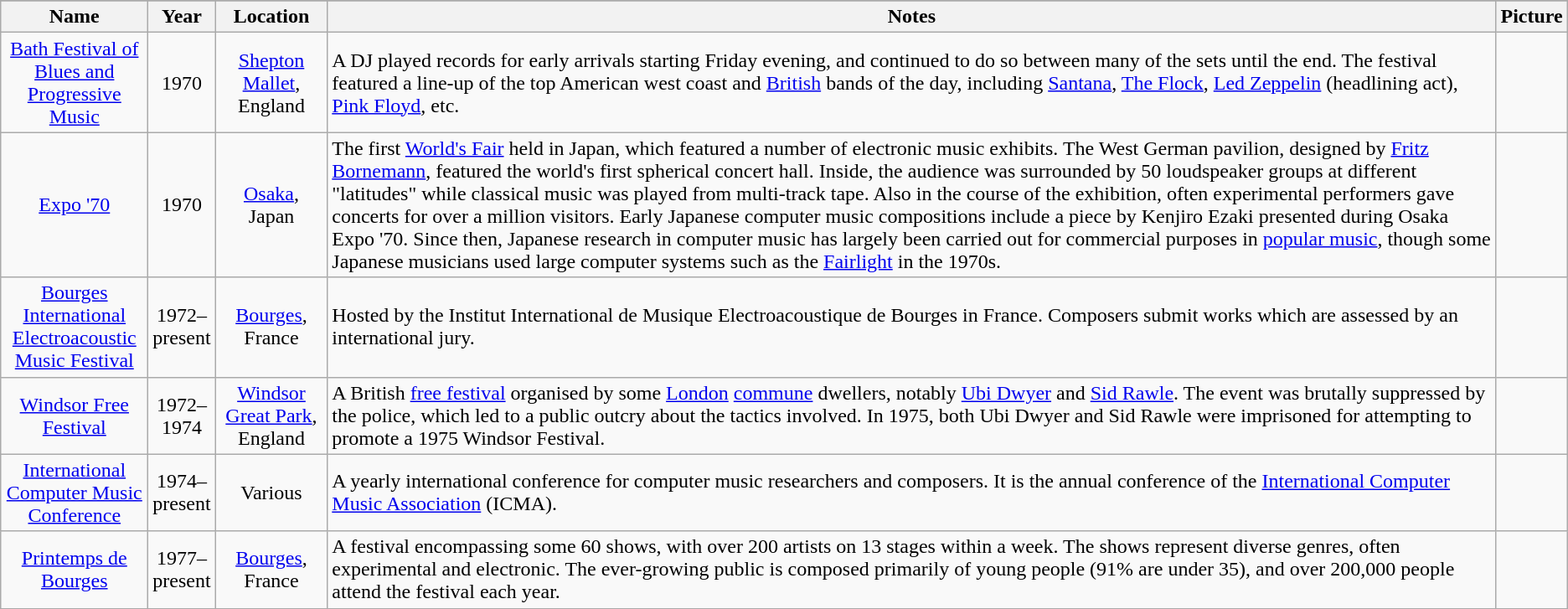<table class="sortable wikitable" style="text-align:center;font-size:100%;">
<tr style="vertical-align:bottom;">
</tr>
<tr>
<th style="width:110px;">Name</th>
<th style="width:10px;">Year</th>
<th>Location</th>
<th class="unsortable">Notes</th>
<th>Picture</th>
</tr>
<tr>
<td><a href='#'>Bath Festival of Blues and Progressive Music</a></td>
<td>1970</td>
<td><a href='#'>Shepton Mallet</a>, England</td>
<td style="text-align:left">A DJ played records for early arrivals starting Friday evening, and continued to do so between many of the sets until the end. The festival featured a line-up of the top American west coast and <a href='#'>British</a> bands of the day, including <a href='#'>Santana</a>, <a href='#'>The Flock</a>, <a href='#'>Led Zeppelin</a> (headlining act), <a href='#'>Pink Floyd</a>, etc.</td>
<td></td>
</tr>
<tr>
<td><a href='#'>Expo '70</a></td>
<td>1970</td>
<td><a href='#'>Osaka</a>, Japan</td>
<td style="text-align:left">The first <a href='#'>World's Fair</a> held in Japan, which featured a number of electronic music exhibits. The West German pavilion, designed by <a href='#'>Fritz Bornemann</a>, featured the world's first spherical concert hall. Inside, the audience was surrounded by 50 loudspeaker groups at different "latitudes" while classical music was played from multi-track tape. Also in the course of the exhibition, often experimental performers gave concerts for over a million visitors. Early Japanese computer music compositions include a piece by Kenjiro Ezaki presented during Osaka Expo '70. Since then, Japanese research in computer music has largely been carried out for commercial purposes in <a href='#'>popular music</a>, though some Japanese musicians used large computer systems such as the <a href='#'>Fairlight</a> in the 1970s.</td>
<td></td>
</tr>
<tr>
<td><a href='#'>Bourges International Electroacoustic Music Festival</a></td>
<td>1972–present</td>
<td><a href='#'>Bourges</a>, France</td>
<td style="text-align:left">Hosted by the Institut International de Musique Electroacoustique de Bourges in France. Composers submit works which are assessed by an international jury.</td>
<td></td>
</tr>
<tr>
<td><a href='#'>Windsor Free Festival</a></td>
<td>1972–1974</td>
<td><a href='#'>Windsor Great Park</a>, England</td>
<td style="text-align:left">A British <a href='#'>free festival</a> organised by some <a href='#'>London</a> <a href='#'>commune</a> dwellers, notably <a href='#'>Ubi Dwyer</a> and <a href='#'>Sid Rawle</a>. The event was brutally suppressed by the police, which led to a public outcry about the tactics involved. In 1975, both Ubi Dwyer and Sid Rawle were imprisoned for attempting to promote a 1975 Windsor Festival.</td>
<td></td>
</tr>
<tr>
<td><a href='#'>International Computer Music Conference</a></td>
<td>1974–present</td>
<td>Various</td>
<td style="text-align:left">A yearly international conference for computer music researchers and composers. It is the annual conference of the <a href='#'>International Computer Music Association</a> (ICMA).</td>
<td></td>
</tr>
<tr>
<td><a href='#'>Printemps de Bourges</a></td>
<td>1977–present</td>
<td><a href='#'>Bourges</a>, France</td>
<td style="text-align:left">A festival encompassing some 60 shows, with over 200 artists on 13 stages within a week. The shows represent diverse genres, often experimental and electronic. The ever-growing public is composed primarily of young people (91% are under 35), and over 200,000 people attend the festival each year.</td>
<td></td>
</tr>
<tr>
</tr>
</table>
